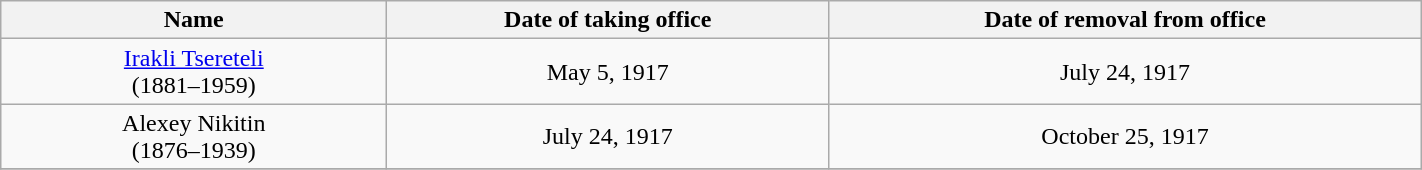<table class="wikitable" style="text-align:center" width=75%>
<tr>
<th width=250px>Name</th>
<th>Date of taking office</th>
<th>Date of removal from office</th>
</tr>
<tr>
<td><a href='#'>Irakli Tsereteli</a><br>(1881–1959)<br></td>
<td>May 5, 1917</td>
<td>July 24, 1917</td>
</tr>
<tr>
<td>Alexey Nikitin<br>(1876–1939)<br></td>
<td>July 24, 1917</td>
<td>October 25, 1917</td>
</tr>
<tr>
</tr>
</table>
